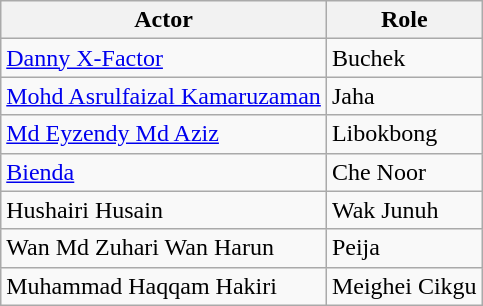<table class="wikitable">
<tr>
<th>Actor</th>
<th>Role</th>
</tr>
<tr>
<td><a href='#'>Danny X-Factor</a></td>
<td>Buchek</td>
</tr>
<tr>
<td><a href='#'>Mohd Asrulfaizal Kamaruzaman</a></td>
<td>Jaha</td>
</tr>
<tr>
<td><a href='#'>Md Eyzendy Md Aziz</a></td>
<td>Libokbong</td>
</tr>
<tr>
<td><a href='#'>Bienda</a></td>
<td>Che Noor</td>
</tr>
<tr>
<td>Hushairi Husain</td>
<td>Wak Junuh</td>
</tr>
<tr>
<td>Wan Md Zuhari Wan Harun</td>
<td>Peija</td>
</tr>
<tr>
<td>Muhammad Haqqam Hakiri</td>
<td>Meighei Cikgu</td>
</tr>
</table>
